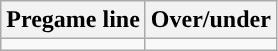<table class="wikitable">
<tr align="center">
<th>Pregame line</th>
<th>Over/under</th>
</tr>
<tr align="center">
<td></td>
<td></td>
</tr>
</table>
